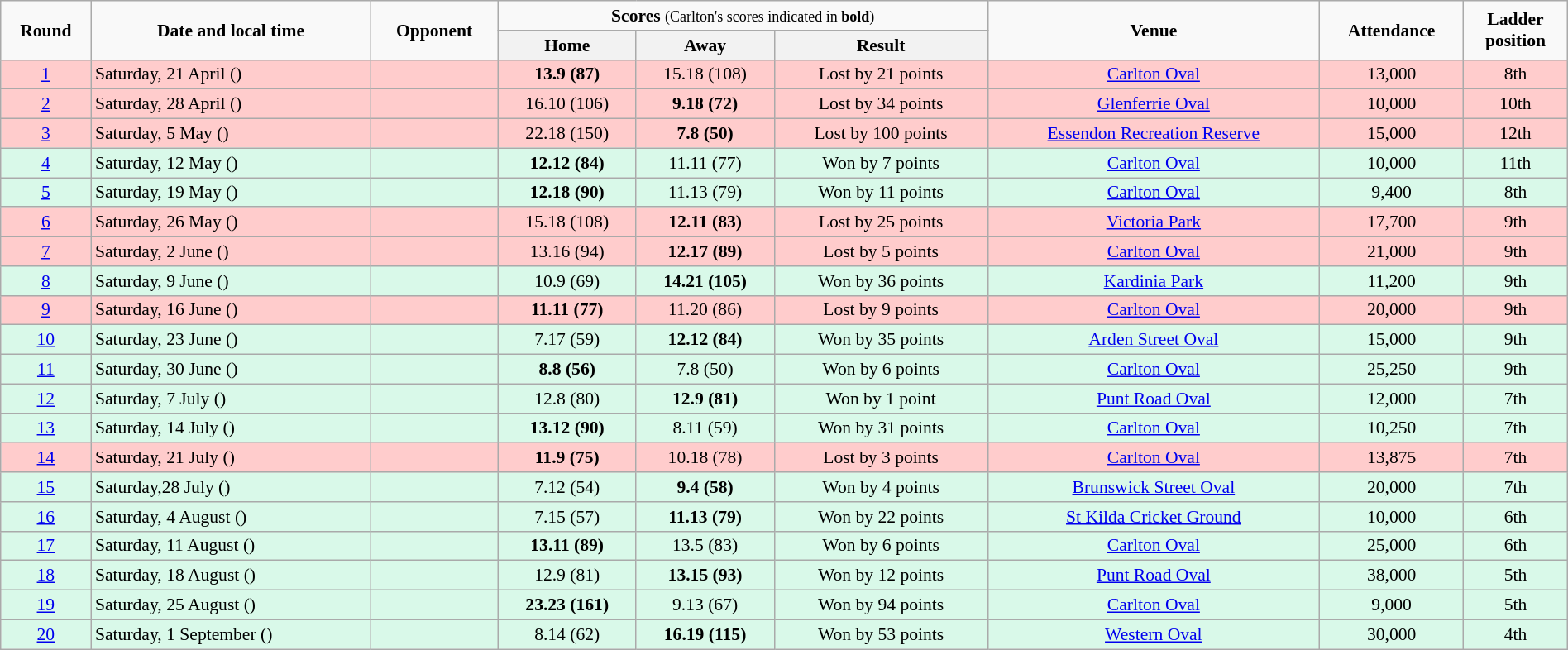<table class="wikitable" style="font-size:90%; text-align:center; width: 100%; margin-left: auto; margin-right: auto;">
<tr>
<td rowspan=2><strong>Round</strong></td>
<td rowspan=2><strong>Date and local time</strong></td>
<td rowspan=2><strong>Opponent</strong></td>
<td colspan=3><strong>Scores</strong> <small>(Carlton's scores indicated in <strong>bold</strong>)</small></td>
<td rowspan=2><strong>Venue</strong></td>
<td rowspan=2><strong>Attendance</strong></td>
<td rowspan=2><strong>Ladder<br>position</strong></td>
</tr>
<tr>
<th>Home</th>
<th>Away</th>
<th>Result</th>
</tr>
<tr style="background:#fcc;">
<td><a href='#'>1</a></td>
<td align=left>Saturday, 21 April ()</td>
<td align=left></td>
<td><strong>13.9 (87)</strong></td>
<td>15.18 (108)</td>
<td>Lost by 21 points</td>
<td><a href='#'>Carlton Oval</a></td>
<td>13,000</td>
<td>8th</td>
</tr>
<tr style="background:#fcc;">
<td><a href='#'>2</a></td>
<td align=left>Saturday, 28 April ()</td>
<td align=left></td>
<td>16.10 (106)</td>
<td><strong>9.18 (72)</strong></td>
<td>Lost by 34 points</td>
<td><a href='#'>Glenferrie Oval</a></td>
<td>10,000</td>
<td>10th</td>
</tr>
<tr style="background:#fcc;">
<td><a href='#'>3</a></td>
<td align=left>Saturday, 5 May ()</td>
<td align=left></td>
<td>22.18 (150)</td>
<td><strong>7.8 (50)</strong></td>
<td>Lost by 100 points</td>
<td><a href='#'>Essendon Recreation Reserve</a></td>
<td>15,000</td>
<td>12th</td>
</tr>
<tr style="background:#d9f9e9;">
<td><a href='#'>4</a></td>
<td align=left>Saturday, 12 May ()</td>
<td align=left></td>
<td><strong>12.12 (84)</strong></td>
<td>11.11 (77)</td>
<td>Won by 7 points</td>
<td><a href='#'>Carlton Oval</a></td>
<td>10,000</td>
<td>11th</td>
</tr>
<tr style="background:#d9f9e9;">
<td><a href='#'>5</a></td>
<td align=left>Saturday, 19 May ()</td>
<td align=left></td>
<td><strong>12.18 (90)</strong></td>
<td>11.13 (79)</td>
<td>Won by 11 points</td>
<td><a href='#'>Carlton Oval</a></td>
<td>9,400</td>
<td>8th</td>
</tr>
<tr style="background:#fcc;">
<td><a href='#'>6</a></td>
<td align=left>Saturday, 26 May ()</td>
<td align=left></td>
<td>15.18 (108)</td>
<td><strong>12.11 (83)</strong></td>
<td>Lost by 25 points</td>
<td><a href='#'>Victoria Park</a></td>
<td>17,700</td>
<td>9th</td>
</tr>
<tr style="background:#fcc;">
<td><a href='#'>7</a></td>
<td align=left>Saturday, 2 June ()</td>
<td align=left></td>
<td>13.16 (94)</td>
<td><strong>12.17 (89)</strong></td>
<td>Lost by 5 points</td>
<td><a href='#'>Carlton Oval</a></td>
<td>21,000</td>
<td>9th</td>
</tr>
<tr style="background:#d9f9e9;">
<td><a href='#'>8</a></td>
<td align=left>Saturday, 9 June ()</td>
<td align=left></td>
<td>10.9 (69)</td>
<td><strong>14.21 (105)</strong></td>
<td>Won by 36 points</td>
<td><a href='#'>Kardinia Park</a></td>
<td>11,200</td>
<td>9th</td>
</tr>
<tr style="background:#fcc;">
<td><a href='#'>9</a></td>
<td align=left>Saturday, 16 June ()</td>
<td align=left></td>
<td><strong>11.11 (77)</strong></td>
<td>11.20 (86)</td>
<td>Lost by 9 points</td>
<td><a href='#'>Carlton Oval</a></td>
<td>20,000</td>
<td>9th</td>
</tr>
<tr style="background:#d9f9e9;">
<td><a href='#'>10</a></td>
<td align=left>Saturday, 23 June ()</td>
<td align=left></td>
<td>7.17 (59)</td>
<td><strong>12.12 (84)</strong></td>
<td>Won by 35 points</td>
<td><a href='#'>Arden Street Oval</a></td>
<td>15,000</td>
<td>9th</td>
</tr>
<tr style="background:#d9f9e9;">
<td><a href='#'>11</a></td>
<td align=left>Saturday, 30 June ()</td>
<td align=left></td>
<td><strong>8.8 (56)</strong></td>
<td>7.8 (50)</td>
<td>Won by 6 points</td>
<td><a href='#'>Carlton Oval</a></td>
<td>25,250</td>
<td>9th</td>
</tr>
<tr style="background:#d9f9e9;">
<td><a href='#'>12</a></td>
<td align=left>Saturday, 7 July ()</td>
<td align=left></td>
<td>12.8 (80)</td>
<td><strong>12.9 (81)</strong></td>
<td>Won by 1 point</td>
<td><a href='#'>Punt Road Oval</a></td>
<td>12,000</td>
<td>7th</td>
</tr>
<tr style="background:#d9f9e9;">
<td><a href='#'>13</a></td>
<td align=left>Saturday, 14 July ()</td>
<td align=left></td>
<td><strong>13.12 (90)</strong></td>
<td>8.11 (59)</td>
<td>Won by 31 points</td>
<td><a href='#'>Carlton Oval</a></td>
<td>10,250</td>
<td>7th</td>
</tr>
<tr style="background:#fcc;">
<td><a href='#'>14</a></td>
<td align=left>Saturday, 21 July ()</td>
<td align=left></td>
<td><strong>11.9 (75)</strong></td>
<td>10.18 (78)</td>
<td>Lost by 3 points</td>
<td><a href='#'>Carlton Oval</a></td>
<td>13,875</td>
<td>7th</td>
</tr>
<tr style="background:#d9f9e9;">
<td><a href='#'>15</a></td>
<td align=left>Saturday,28 July ()</td>
<td align=left></td>
<td>7.12 (54)</td>
<td><strong>9.4 (58)</strong></td>
<td>Won by 4 points</td>
<td><a href='#'>Brunswick Street Oval</a></td>
<td>20,000</td>
<td>7th</td>
</tr>
<tr style="background:#d9f9e9;">
<td><a href='#'>16</a></td>
<td align=left>Saturday, 4 August ()</td>
<td align=left></td>
<td>7.15 (57)</td>
<td><strong>11.13 (79)</strong></td>
<td>Won by 22 points</td>
<td><a href='#'>St Kilda Cricket Ground</a></td>
<td>10,000</td>
<td>6th</td>
</tr>
<tr style="background:#d9f9e9;">
<td><a href='#'>17</a></td>
<td align=left>Saturday, 11 August ()</td>
<td align=left></td>
<td><strong>13.11 (89)</strong></td>
<td>13.5 (83)</td>
<td>Won by 6 points</td>
<td><a href='#'>Carlton Oval</a></td>
<td>25,000</td>
<td>6th</td>
</tr>
<tr style="background:#d9f9e9;">
<td><a href='#'>18</a></td>
<td align=left>Saturday, 18 August ()</td>
<td align=left></td>
<td>12.9 (81)</td>
<td><strong>13.15 (93)</strong></td>
<td>Won by 12 points</td>
<td><a href='#'>Punt Road Oval</a></td>
<td>38,000</td>
<td>5th</td>
</tr>
<tr style="background:#d9f9e9;">
<td><a href='#'>19</a></td>
<td align=left>Saturday, 25 August ()</td>
<td align=left></td>
<td><strong>23.23 (161)</strong></td>
<td>9.13 (67)</td>
<td>Won by 94 points</td>
<td><a href='#'>Carlton Oval</a></td>
<td>9,000</td>
<td>5th</td>
</tr>
<tr style="background:#d9f9e9;">
<td><a href='#'>20</a></td>
<td align=left>Saturday, 1 September ()</td>
<td align=left></td>
<td>8.14 (62)</td>
<td><strong>16.19 (115)</strong></td>
<td>Won by 53 points</td>
<td><a href='#'>Western Oval</a></td>
<td>30,000</td>
<td>4th</td>
</tr>
</table>
